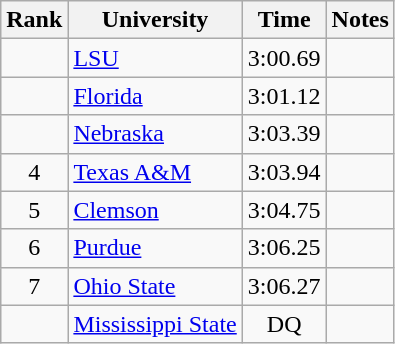<table class="wikitable sortable" style="text-align:center">
<tr>
<th>Rank</th>
<th>University</th>
<th>Time</th>
<th>Notes</th>
</tr>
<tr>
<td></td>
<td align=left><a href='#'>LSU</a></td>
<td>3:00.69</td>
<td></td>
</tr>
<tr>
<td></td>
<td align=left><a href='#'>Florida</a></td>
<td>3:01.12</td>
<td></td>
</tr>
<tr>
<td></td>
<td align=left><a href='#'>Nebraska</a></td>
<td>3:03.39</td>
<td></td>
</tr>
<tr>
<td>4</td>
<td align=left><a href='#'>Texas A&M</a></td>
<td>3:03.94</td>
<td></td>
</tr>
<tr>
<td>5</td>
<td align=left><a href='#'>Clemson</a></td>
<td>3:04.75</td>
<td></td>
</tr>
<tr>
<td>6</td>
<td align=left><a href='#'>Purdue</a></td>
<td>3:06.25</td>
<td></td>
</tr>
<tr>
<td>7</td>
<td align=left><a href='#'>Ohio State</a></td>
<td>3:06.27</td>
<td></td>
</tr>
<tr>
<td></td>
<td align=left><a href='#'>Mississippi State</a></td>
<td>DQ</td>
<td></td>
</tr>
</table>
